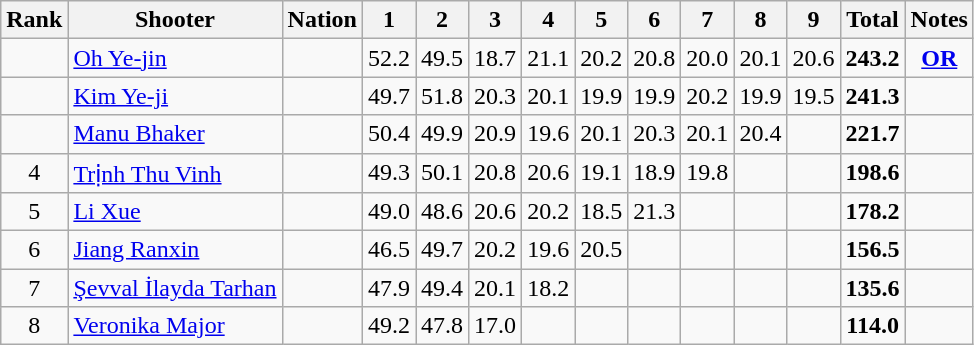<table class="wikitable sortable" style="text-align:center">
<tr>
<th>Rank</th>
<th>Shooter</th>
<th>Nation</th>
<th>1</th>
<th>2</th>
<th>3</th>
<th>4</th>
<th>5</th>
<th>6</th>
<th>7</th>
<th>8</th>
<th>9</th>
<th>Total</th>
<th>Notes</th>
</tr>
<tr>
<td></td>
<td align=left><a href='#'>Oh Ye-jin</a></td>
<td align=left></td>
<td>52.2</td>
<td>49.5</td>
<td>18.7</td>
<td>21.1</td>
<td>20.2</td>
<td>20.8</td>
<td>20.0</td>
<td>20.1</td>
<td>20.6</td>
<td><strong>243.2</strong></td>
<td><strong><a href='#'>OR</a></strong></td>
</tr>
<tr>
<td></td>
<td align=left><a href='#'>Kim Ye-ji</a></td>
<td align=left></td>
<td>49.7</td>
<td>51.8</td>
<td>20.3</td>
<td>20.1</td>
<td>19.9</td>
<td>19.9</td>
<td>20.2</td>
<td>19.9</td>
<td>19.5</td>
<td><strong>241.3</strong></td>
<td></td>
</tr>
<tr>
<td></td>
<td align=left><a href='#'>Manu Bhaker</a></td>
<td align=left></td>
<td>50.4</td>
<td>49.9</td>
<td>20.9</td>
<td>19.6</td>
<td>20.1</td>
<td>20.3</td>
<td>20.1</td>
<td>20.4</td>
<td></td>
<td><strong>221.7</strong></td>
<td></td>
</tr>
<tr>
<td>4</td>
<td align=left><a href='#'>Trịnh Thu Vinh</a></td>
<td align=left></td>
<td>49.3</td>
<td>50.1</td>
<td>20.8</td>
<td>20.6</td>
<td>19.1</td>
<td>18.9</td>
<td>19.8</td>
<td></td>
<td></td>
<td><strong>198.6</strong></td>
<td></td>
</tr>
<tr>
<td>5</td>
<td align=left><a href='#'>Li Xue</a></td>
<td align=left></td>
<td>49.0</td>
<td>48.6</td>
<td>20.6</td>
<td>20.2</td>
<td>18.5</td>
<td>21.3</td>
<td></td>
<td></td>
<td></td>
<td><strong>178.2</strong></td>
<td></td>
</tr>
<tr>
<td>6</td>
<td align=left><a href='#'>Jiang Ranxin</a></td>
<td align=left></td>
<td>46.5</td>
<td>49.7</td>
<td>20.2</td>
<td>19.6</td>
<td>20.5</td>
<td></td>
<td></td>
<td></td>
<td></td>
<td><strong>156.5</strong></td>
<td></td>
</tr>
<tr>
<td>7</td>
<td align=left><a href='#'>Şevval İlayda Tarhan</a></td>
<td align=left></td>
<td>47.9</td>
<td>49.4</td>
<td>20.1</td>
<td>18.2</td>
<td></td>
<td></td>
<td></td>
<td></td>
<td></td>
<td><strong>135.6</strong></td>
<td></td>
</tr>
<tr>
<td>8</td>
<td align=left><a href='#'>Veronika Major</a></td>
<td align=left></td>
<td>49.2</td>
<td>47.8</td>
<td>17.0</td>
<td></td>
<td></td>
<td></td>
<td></td>
<td></td>
<td></td>
<td><strong>114.0</strong></td>
<td></td>
</tr>
</table>
